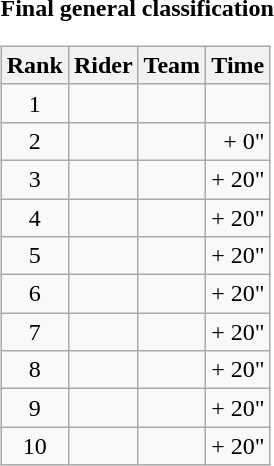<table>
<tr>
<td><strong>Final general classification</strong><br><table class="wikitable">
<tr>
<th scope="col">Rank</th>
<th scope="col">Rider</th>
<th scope="col">Team</th>
<th scope="col">Time</th>
</tr>
<tr>
<td style="text-align:center;">1</td>
<td></td>
<td></td>
<td style="text-align:right;"></td>
</tr>
<tr>
<td style="text-align:center;">2</td>
<td></td>
<td></td>
<td style="text-align:right;">+ 0"</td>
</tr>
<tr>
<td style="text-align:center;">3</td>
<td></td>
<td></td>
<td style="text-align:right;">+ 20"</td>
</tr>
<tr>
<td style="text-align:center;">4</td>
<td></td>
<td></td>
<td style="text-align:right;">+ 20"</td>
</tr>
<tr>
<td style="text-align:center;">5</td>
<td></td>
<td></td>
<td style="text-align:right;">+ 20"</td>
</tr>
<tr>
<td style="text-align:center;">6</td>
<td></td>
<td></td>
<td style="text-align:right;">+ 20"</td>
</tr>
<tr>
<td style="text-align:center;">7</td>
<td></td>
<td></td>
<td style="text-align:right;">+ 20"</td>
</tr>
<tr>
<td style="text-align:center;">8</td>
<td></td>
<td></td>
<td style="text-align:right;">+ 20"</td>
</tr>
<tr>
<td style="text-align:center;">9</td>
<td></td>
<td></td>
<td style="text-align:right;">+ 20"</td>
</tr>
<tr>
<td style="text-align:center;">10</td>
<td></td>
<td></td>
<td style="text-align:right;">+ 20"</td>
</tr>
</table>
</td>
</tr>
</table>
